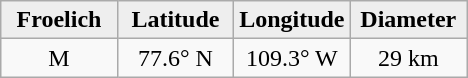<table class="wikitable">
<tr>
<th width="25%" style="background:#eeeeee;">Froelich</th>
<th width="25%" style="background:#eeeeee;">Latitude</th>
<th width="25%" style="background:#eeeeee;">Longitude</th>
<th width="25%" style="background:#eeeeee;">Diameter</th>
</tr>
<tr>
<td align="center">M</td>
<td align="center">77.6° N</td>
<td align="center">109.3° W</td>
<td align="center">29 km</td>
</tr>
</table>
